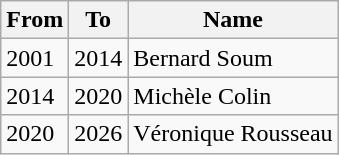<table class="wikitable">
<tr>
<th>From</th>
<th>To</th>
<th>Name</th>
</tr>
<tr>
<td>2001</td>
<td>2014</td>
<td>Bernard Soum</td>
</tr>
<tr>
<td>2014</td>
<td>2020</td>
<td>Michèle Colin</td>
</tr>
<tr>
<td>2020</td>
<td>2026</td>
<td>Véronique Rousseau</td>
</tr>
</table>
